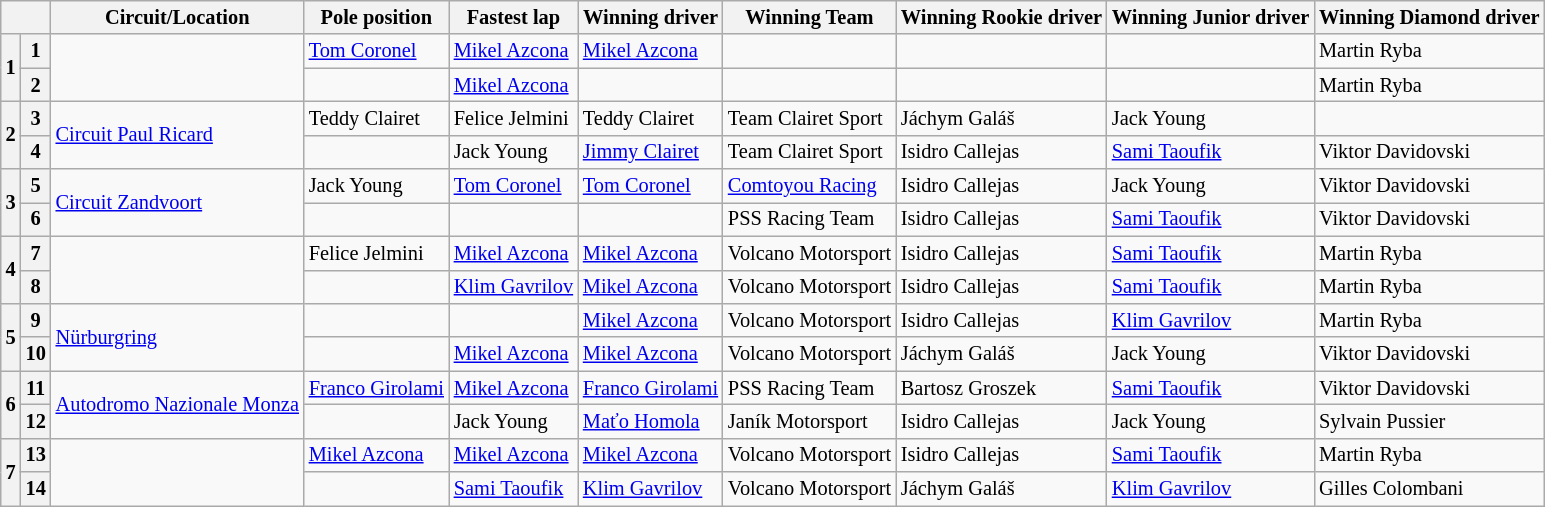<table class="wikitable" style="font-size: 85%;">
<tr>
<th colspan="2"></th>
<th>Circuit/Location</th>
<th>Pole position</th>
<th>Fastest lap</th>
<th>Winning driver</th>
<th>Winning Team</th>
<th>Winning Rookie driver</th>
<th>Winning Junior driver</th>
<th>Winning Diamond driver</th>
</tr>
<tr>
<th rowspan="2">1</th>
<th>1</th>
<td rowspan="2"></td>
<td> <a href='#'>Tom Coronel</a></td>
<td> <a href='#'>Mikel Azcona</a></td>
<td> <a href='#'>Mikel Azcona</a></td>
<td></td>
<td></td>
<td></td>
<td> Martin Ryba</td>
</tr>
<tr>
<th>2</th>
<td></td>
<td> <a href='#'>Mikel Azcona</a></td>
<td></td>
<td></td>
<td></td>
<td></td>
<td> Martin Ryba</td>
</tr>
<tr>
<th rowspan="2">2</th>
<th>3</th>
<td rowspan="2"> <a href='#'>Circuit Paul Ricard</a></td>
<td> Teddy Clairet</td>
<td> Felice Jelmini</td>
<td> Teddy Clairet</td>
<td> Team Clairet Sport</td>
<td> Jáchym Galáš</td>
<td> Jack Young</td>
<td></td>
</tr>
<tr>
<th>4</th>
<td></td>
<td> Jack Young</td>
<td> <a href='#'>Jimmy Clairet</a></td>
<td> Team Clairet Sport</td>
<td> Isidro Callejas</td>
<td> <a href='#'>Sami Taoufik</a></td>
<td> Viktor Davidovski</td>
</tr>
<tr>
<th rowspan="2">3</th>
<th>5</th>
<td rowspan="2"> <a href='#'>Circuit Zandvoort</a></td>
<td> Jack Young</td>
<td> <a href='#'>Tom Coronel</a></td>
<td> <a href='#'>Tom Coronel</a></td>
<td> <a href='#'>Comtoyou Racing</a></td>
<td> Isidro Callejas</td>
<td> Jack Young</td>
<td> Viktor Davidovski</td>
</tr>
<tr>
<th>6</th>
<td></td>
<td></td>
<td></td>
<td> PSS Racing Team</td>
<td> Isidro Callejas</td>
<td> <a href='#'>Sami Taoufik</a></td>
<td> Viktor Davidovski</td>
</tr>
<tr>
<th rowspan="2">4</th>
<th>7</th>
<td rowspan="2"></td>
<td> Felice Jelmini</td>
<td> <a href='#'>Mikel Azcona</a></td>
<td> <a href='#'>Mikel Azcona</a></td>
<td> Volcano Motorsport</td>
<td> Isidro Callejas</td>
<td> <a href='#'>Sami Taoufik</a></td>
<td> Martin Ryba</td>
</tr>
<tr>
<th>8</th>
<td></td>
<td> <a href='#'>Klim Gavrilov</a></td>
<td> <a href='#'>Mikel Azcona</a></td>
<td> Volcano Motorsport</td>
<td> Isidro Callejas</td>
<td> <a href='#'>Sami Taoufik</a></td>
<td> Martin Ryba</td>
</tr>
<tr>
<th rowspan="2">5</th>
<th>9</th>
<td rowspan="2"> <a href='#'>Nürburgring</a></td>
<td></td>
<td></td>
<td> <a href='#'>Mikel Azcona</a></td>
<td> Volcano Motorsport</td>
<td> Isidro Callejas</td>
<td> <a href='#'>Klim Gavrilov</a></td>
<td> Martin Ryba</td>
</tr>
<tr>
<th>10</th>
<td></td>
<td> <a href='#'>Mikel Azcona</a></td>
<td> <a href='#'>Mikel Azcona</a></td>
<td> Volcano Motorsport</td>
<td> Jáchym Galáš</td>
<td> Jack Young</td>
<td> Viktor Davidovski</td>
</tr>
<tr>
<th rowspan="2">6</th>
<th>11</th>
<td rowspan="2"> <a href='#'>Autodromo Nazionale Monza</a></td>
<td> <a href='#'>Franco Girolami</a></td>
<td> <a href='#'>Mikel Azcona</a></td>
<td> <a href='#'>Franco Girolami</a></td>
<td> PSS Racing Team</td>
<td> Bartosz Groszek</td>
<td> <a href='#'>Sami Taoufik</a></td>
<td> Viktor Davidovski</td>
</tr>
<tr>
<th>12</th>
<td></td>
<td> Jack Young</td>
<td> <a href='#'>Maťo Homola</a></td>
<td> Janík Motorsport</td>
<td> Isidro Callejas</td>
<td> Jack Young</td>
<td> Sylvain Pussier</td>
</tr>
<tr>
<th rowspan="2">7</th>
<th>13</th>
<td rowspan="2"></td>
<td> <a href='#'>Mikel Azcona</a></td>
<td> <a href='#'>Mikel Azcona</a></td>
<td> <a href='#'>Mikel Azcona</a></td>
<td> Volcano Motorsport</td>
<td> Isidro Callejas</td>
<td> <a href='#'>Sami Taoufik</a></td>
<td> Martin Ryba</td>
</tr>
<tr>
<th>14</th>
<td></td>
<td> <a href='#'>Sami Taoufik</a></td>
<td> <a href='#'>Klim Gavrilov</a></td>
<td> Volcano Motorsport</td>
<td> Jáchym Galáš</td>
<td> <a href='#'>Klim Gavrilov</a></td>
<td> Gilles Colombani</td>
</tr>
</table>
